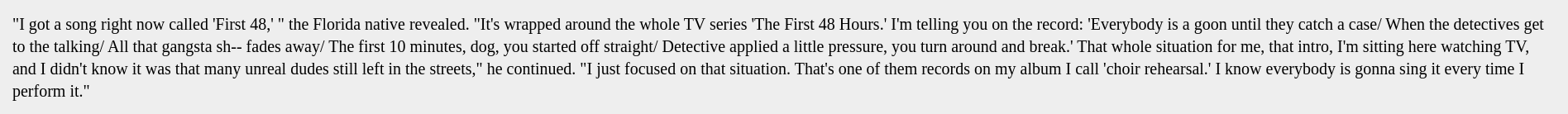<table border="0" cellpadding="10" cellspacing="0"  style="margin:auto; background:#eee;">
<tr>
<td><small>"I got a song right now called 'First 48,' " the Florida native revealed. "It's wrapped around the whole TV series 'The First 48 Hours.' I'm telling you on the record: 'Everybody is a goon until they catch a case/ When the detectives get to the talking/ All that gangsta sh-- fades away/ The first 10 minutes, dog, you started off straight/ Detective applied a little pressure, you turn around and break.' That whole situation for me, that intro, I'm sitting here watching TV, and I didn't know it was that many unreal dudes still left in the streets," he continued. "I just focused on that situation. That's one of them records on my album I call 'choir rehearsal.' I know everybody is gonna sing it every time I perform it."</small></td>
</tr>
</table>
